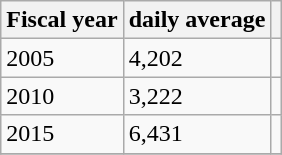<table class="wikitable">
<tr>
<th>Fiscal year</th>
<th>daily average</th>
<th></th>
</tr>
<tr>
<td>2005</td>
<td>4,202</td>
<td></td>
</tr>
<tr>
<td>2010</td>
<td>3,222</td>
<td></td>
</tr>
<tr>
<td>2015</td>
<td>6,431</td>
<td></td>
</tr>
<tr>
</tr>
</table>
